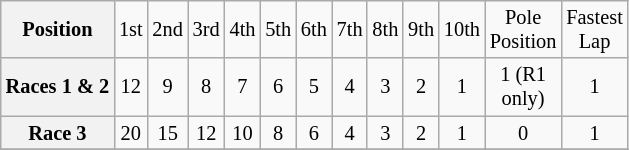<table class="wikitable" style="font-size:85%; text-align:center">
<tr>
<th>Position</th>
<td>1st</td>
<td>2nd</td>
<td>3rd</td>
<td>4th</td>
<td>5th</td>
<td>6th</td>
<td>7th</td>
<td>8th</td>
<td>9th</td>
<td>10th</td>
<td>Pole<br>Position</td>
<td>Fastest<br>Lap</td>
</tr>
<tr>
<th>Races 1 & 2</th>
<td>12</td>
<td>9</td>
<td>8</td>
<td>7</td>
<td>6</td>
<td>5</td>
<td>4</td>
<td>3</td>
<td>2</td>
<td>1</td>
<td>1 (R1<br>only)</td>
<td>1</td>
</tr>
<tr>
<th>Race 3</th>
<td>20</td>
<td>15</td>
<td>12</td>
<td>10</td>
<td>8</td>
<td>6</td>
<td>4</td>
<td>3</td>
<td>2</td>
<td>1</td>
<td>0</td>
<td>1</td>
</tr>
<tr>
</tr>
</table>
